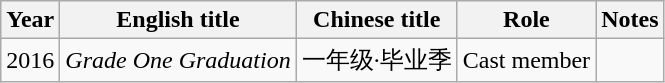<table class="wikitable sortable">
<tr>
<th>Year</th>
<th>English title</th>
<th>Chinese title</th>
<th>Role</th>
<th class="unsortable">Notes</th>
</tr>
<tr>
<td>2016</td>
<td><em>Grade One Graduation</em></td>
<td>一年级·毕业季</td>
<td>Cast member</td>
<td></td>
</tr>
</table>
